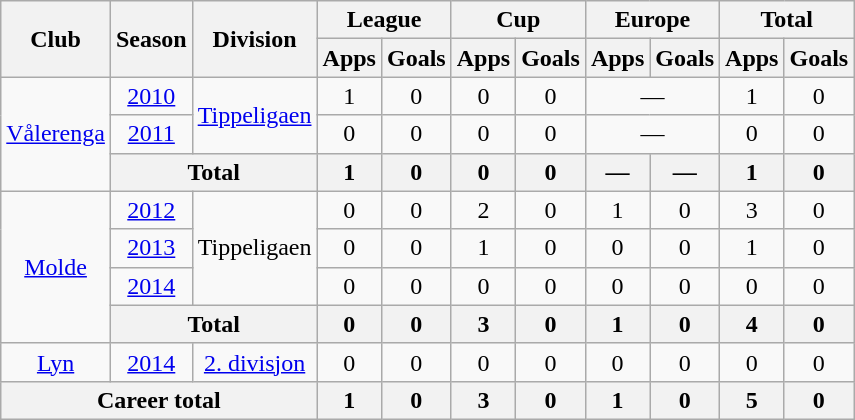<table class="wikitable" style="text-align: center;">
<tr>
<th rowspan="2">Club</th>
<th rowspan="2">Season</th>
<th rowspan="2">Division</th>
<th colspan="2">League</th>
<th colspan="2">Cup</th>
<th colspan="2">Europe</th>
<th colspan="2">Total</th>
</tr>
<tr>
<th>Apps</th>
<th>Goals</th>
<th>Apps</th>
<th>Goals</th>
<th>Apps</th>
<th>Goals</th>
<th>Apps</th>
<th>Goals</th>
</tr>
<tr>
<td rowspan="3" valign="center"><a href='#'>Vålerenga</a></td>
<td><a href='#'>2010</a></td>
<td rowspan="2" valign="center"><a href='#'>Tippeligaen</a></td>
<td>1</td>
<td>0</td>
<td>0</td>
<td>0</td>
<td colspan="2">—</td>
<td>1</td>
<td>0</td>
</tr>
<tr>
<td><a href='#'>2011</a></td>
<td>0</td>
<td>0</td>
<td>0</td>
<td>0</td>
<td colspan="2">—</td>
<td>0</td>
<td>0</td>
</tr>
<tr>
<th colspan="2">Total</th>
<th>1</th>
<th>0</th>
<th>0</th>
<th>0</th>
<th>—</th>
<th>—</th>
<th>1</th>
<th>0</th>
</tr>
<tr>
<td rowspan="4" valign="center"><a href='#'>Molde</a></td>
<td><a href='#'>2012</a></td>
<td rowspan="3" valign="center">Tippeligaen</td>
<td>0</td>
<td>0</td>
<td>2</td>
<td>0</td>
<td>1</td>
<td>0</td>
<td>3</td>
<td>0</td>
</tr>
<tr>
<td><a href='#'>2013</a></td>
<td>0</td>
<td>0</td>
<td>1</td>
<td>0</td>
<td>0</td>
<td>0</td>
<td>1</td>
<td>0</td>
</tr>
<tr>
<td><a href='#'>2014</a></td>
<td>0</td>
<td>0</td>
<td>0</td>
<td>0</td>
<td>0</td>
<td>0</td>
<td>0</td>
<td>0</td>
</tr>
<tr>
<th colspan="2">Total</th>
<th>0</th>
<th>0</th>
<th>3</th>
<th>0</th>
<th>1</th>
<th>0</th>
<th>4</th>
<th>0</th>
</tr>
<tr>
<td><a href='#'>Lyn</a></td>
<td><a href='#'>2014</a></td>
<td><a href='#'>2. divisjon</a></td>
<td>0</td>
<td>0</td>
<td>0</td>
<td>0</td>
<td>0</td>
<td>0</td>
<td>0</td>
<td>0</td>
</tr>
<tr>
<th colspan="3">Career total</th>
<th>1</th>
<th>0</th>
<th>3</th>
<th>0</th>
<th>1</th>
<th>0</th>
<th>5</th>
<th>0</th>
</tr>
</table>
